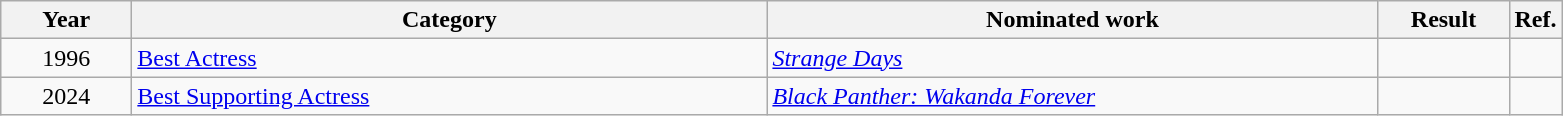<table class=wikitable>
<tr>
<th scope="col" style="width:5em;">Year</th>
<th scope="col" style="width:26em;">Category</th>
<th scope="col" style="width:25em;">Nominated work</th>
<th scope="col" style="width:5em;">Result</th>
<th>Ref.</th>
</tr>
<tr>
<td style="text-align:center;">1996</td>
<td><a href='#'>Best Actress</a></td>
<td><em><a href='#'>Strange Days</a></em></td>
<td></td>
<td></td>
</tr>
<tr>
<td style="text-align:center;">2024</td>
<td><a href='#'>Best Supporting Actress</a></td>
<td><em><a href='#'>Black Panther: Wakanda Forever</a></em></td>
<td></td>
<td></td>
</tr>
</table>
